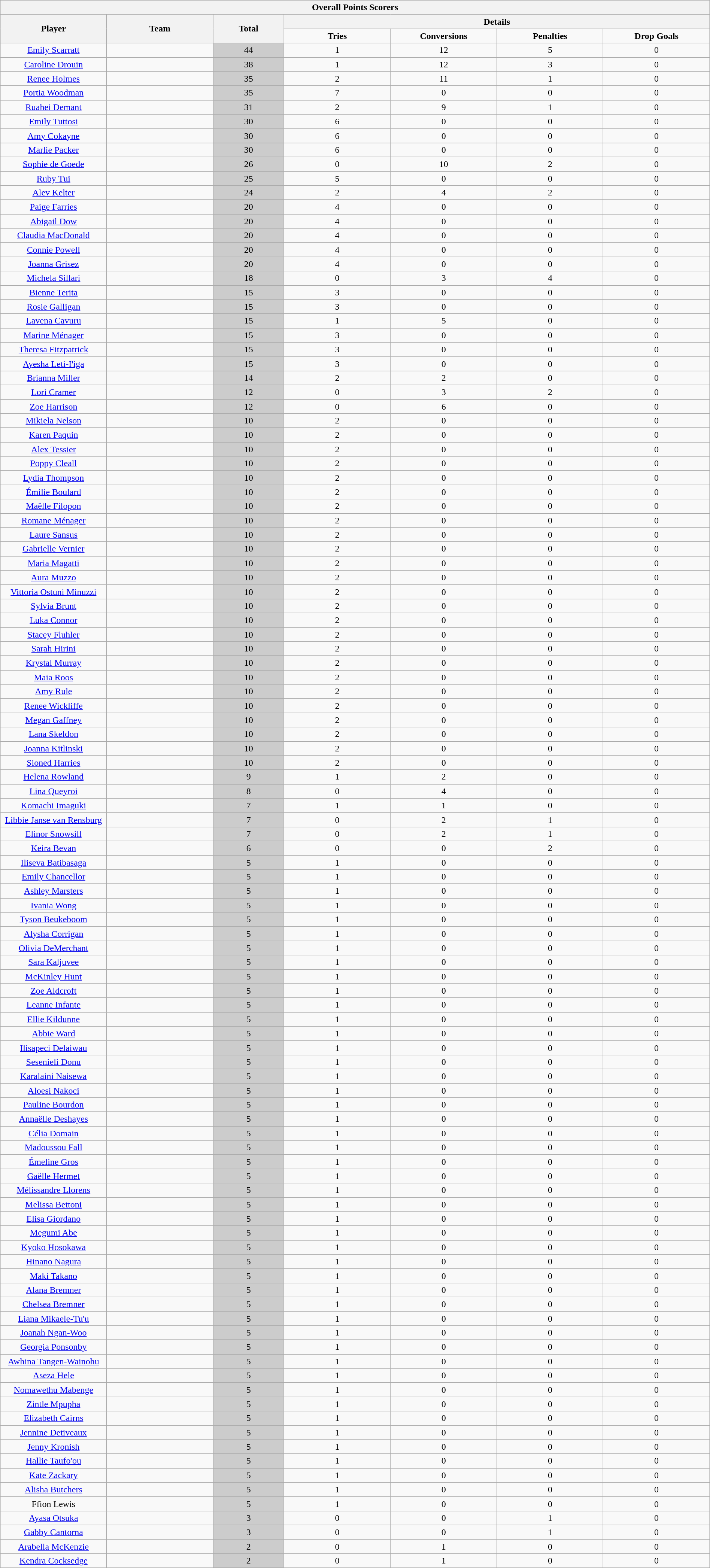<table class="wikitable collapsible collapsed" style="text-align:center;width:100%">
<tr>
<th colspan="7">Overall Points Scorers</th>
</tr>
<tr>
<th rowspan="2" style="width:15%;">Player</th>
<th rowspan="2" style="width:15%;">Team</th>
<th rowspan="2" style="width:10%;">Total</th>
<th colspan="4" style="width:60%;">Details</th>
</tr>
<tr>
<td width=15%><strong>Tries</strong></td>
<td width=15%><strong>Conversions</strong></td>
<td width=15%><strong>Penalties</strong></td>
<td width=15%><strong>Drop Goals</strong></td>
</tr>
<tr>
<td><a href='#'>Emily Scarratt</a></td>
<td align=left></td>
<td style="background:#ccc;">44</td>
<td>1</td>
<td>12</td>
<td>5</td>
<td>0</td>
</tr>
<tr>
<td><a href='#'>Caroline Drouin</a></td>
<td align=left></td>
<td style="background:#ccc;">38</td>
<td>1</td>
<td>12</td>
<td>3</td>
<td>0</td>
</tr>
<tr>
<td><a href='#'>Renee Holmes</a></td>
<td align=left></td>
<td style="background:#ccc;">35</td>
<td>2</td>
<td>11</td>
<td>1</td>
<td>0</td>
</tr>
<tr>
<td><a href='#'>Portia Woodman</a></td>
<td align=left></td>
<td style="background:#ccc;">35</td>
<td>7</td>
<td>0</td>
<td>0</td>
<td>0</td>
</tr>
<tr>
<td><a href='#'>Ruahei Demant</a></td>
<td align=left></td>
<td style="background:#ccc;">31</td>
<td>2</td>
<td>9</td>
<td>1</td>
<td>0</td>
</tr>
<tr>
<td><a href='#'>Emily Tuttosi</a></td>
<td align=left></td>
<td style="background:#ccc;">30</td>
<td>6</td>
<td>0</td>
<td>0</td>
<td>0</td>
</tr>
<tr>
<td><a href='#'>Amy Cokayne</a></td>
<td align=left></td>
<td style="background:#ccc;">30</td>
<td>6</td>
<td>0</td>
<td>0</td>
<td>0</td>
</tr>
<tr>
<td><a href='#'>Marlie Packer</a></td>
<td align=left></td>
<td style="background:#ccc;">30</td>
<td>6</td>
<td>0</td>
<td>0</td>
<td>0</td>
</tr>
<tr>
<td><a href='#'>Sophie de Goede</a></td>
<td align=left></td>
<td style="background:#ccc;">26</td>
<td>0</td>
<td>10</td>
<td>2</td>
<td>0</td>
</tr>
<tr>
<td><a href='#'>Ruby Tui</a></td>
<td align=left></td>
<td style="background:#ccc;">25</td>
<td>5</td>
<td>0</td>
<td>0</td>
<td>0</td>
</tr>
<tr>
<td><a href='#'>Alev Kelter</a></td>
<td align=left></td>
<td style="background:#ccc;">24</td>
<td>2</td>
<td>4</td>
<td>2</td>
<td>0</td>
</tr>
<tr>
<td><a href='#'>Paige Farries</a></td>
<td align=left></td>
<td style="background:#ccc;">20</td>
<td>4</td>
<td>0</td>
<td>0</td>
<td>0</td>
</tr>
<tr>
<td><a href='#'>Abigail Dow</a></td>
<td align=left></td>
<td style="background:#ccc;">20</td>
<td>4</td>
<td>0</td>
<td>0</td>
<td>0</td>
</tr>
<tr>
<td><a href='#'>Claudia MacDonald</a></td>
<td align=left></td>
<td style="background:#ccc;">20</td>
<td>4</td>
<td>0</td>
<td>0</td>
<td>0</td>
</tr>
<tr>
<td><a href='#'>Connie Powell</a></td>
<td align=left></td>
<td style="background:#ccc;">20</td>
<td>4</td>
<td>0</td>
<td>0</td>
<td>0</td>
</tr>
<tr>
<td><a href='#'>Joanna Grisez</a></td>
<td align=left></td>
<td style="background:#ccc;">20</td>
<td>4</td>
<td>0</td>
<td>0</td>
<td>0</td>
</tr>
<tr>
<td><a href='#'>Michela Sillari</a></td>
<td align=left></td>
<td style="background:#ccc;">18</td>
<td>0</td>
<td>3</td>
<td>4</td>
<td>0</td>
</tr>
<tr>
<td><a href='#'>Bienne Terita</a></td>
<td align=left></td>
<td style="background:#ccc;">15</td>
<td>3</td>
<td>0</td>
<td>0</td>
<td>0</td>
</tr>
<tr>
<td><a href='#'>Rosie Galligan</a></td>
<td align=left></td>
<td style="background:#ccc;">15</td>
<td>3</td>
<td>0</td>
<td>0</td>
<td>0</td>
</tr>
<tr>
<td><a href='#'>Lavena Cavuru</a></td>
<td align=left></td>
<td style="background:#ccc;">15</td>
<td>1</td>
<td>5</td>
<td>0</td>
<td>0</td>
</tr>
<tr>
<td><a href='#'>Marine Ménager</a></td>
<td align=left></td>
<td style="background:#ccc;">15</td>
<td>3</td>
<td>0</td>
<td>0</td>
<td>0</td>
</tr>
<tr>
<td><a href='#'>Theresa Fitzpatrick</a></td>
<td align=left></td>
<td style="background:#ccc;">15</td>
<td>3</td>
<td>0</td>
<td>0</td>
<td>0</td>
</tr>
<tr>
<td><a href='#'>Ayesha Leti-I'iga</a></td>
<td align=left></td>
<td style="background:#ccc;">15</td>
<td>3</td>
<td>0</td>
<td>0</td>
<td>0</td>
</tr>
<tr>
<td><a href='#'>Brianna Miller</a></td>
<td align=left></td>
<td style="background:#ccc;">14</td>
<td>2</td>
<td>2</td>
<td>0</td>
<td>0</td>
</tr>
<tr>
<td><a href='#'>Lori Cramer</a></td>
<td align=left></td>
<td style="background:#ccc;">12</td>
<td>0</td>
<td>3</td>
<td>2</td>
<td>0</td>
</tr>
<tr>
<td><a href='#'>Zoe Harrison</a></td>
<td align=left></td>
<td style="background:#ccc;">12</td>
<td>0</td>
<td>6</td>
<td>0</td>
<td>0</td>
</tr>
<tr>
<td><a href='#'>Mikiela Nelson</a></td>
<td align=left></td>
<td style="background:#ccc;">10</td>
<td>2</td>
<td>0</td>
<td>0</td>
<td>0</td>
</tr>
<tr>
<td><a href='#'>Karen Paquin</a></td>
<td align=left></td>
<td style="background:#ccc;">10</td>
<td>2</td>
<td>0</td>
<td>0</td>
<td>0</td>
</tr>
<tr>
<td><a href='#'>Alex Tessier</a></td>
<td align=left></td>
<td style="background:#ccc;">10</td>
<td>2</td>
<td>0</td>
<td>0</td>
<td>0</td>
</tr>
<tr>
<td><a href='#'>Poppy Cleall</a></td>
<td align=left></td>
<td style="background:#ccc;">10</td>
<td>2</td>
<td>0</td>
<td>0</td>
<td>0</td>
</tr>
<tr>
<td><a href='#'>Lydia Thompson</a></td>
<td align=left></td>
<td style="background:#ccc;">10</td>
<td>2</td>
<td>0</td>
<td>0</td>
<td>0</td>
</tr>
<tr>
<td><a href='#'>Émilie Boulard</a></td>
<td align=left></td>
<td style="background:#ccc;">10</td>
<td>2</td>
<td>0</td>
<td>0</td>
<td>0</td>
</tr>
<tr>
<td><a href='#'>Maëlle Filopon</a></td>
<td align=left></td>
<td style="background:#ccc;">10</td>
<td>2</td>
<td>0</td>
<td>0</td>
<td>0</td>
</tr>
<tr>
<td><a href='#'>Romane Ménager</a></td>
<td align=left></td>
<td style="background:#ccc;">10</td>
<td>2</td>
<td>0</td>
<td>0</td>
<td>0</td>
</tr>
<tr>
<td><a href='#'>Laure Sansus</a></td>
<td align=left></td>
<td style="background:#ccc;">10</td>
<td>2</td>
<td>0</td>
<td>0</td>
<td>0</td>
</tr>
<tr>
<td><a href='#'>Gabrielle Vernier</a></td>
<td align=left></td>
<td style="background:#ccc;">10</td>
<td>2</td>
<td>0</td>
<td>0</td>
<td>0</td>
</tr>
<tr>
<td><a href='#'>Maria Magatti</a></td>
<td align=left></td>
<td style="background:#ccc;">10</td>
<td>2</td>
<td>0</td>
<td>0</td>
<td>0</td>
</tr>
<tr>
<td><a href='#'>Aura Muzzo</a></td>
<td align=left></td>
<td style="background:#ccc;">10</td>
<td>2</td>
<td>0</td>
<td>0</td>
<td>0</td>
</tr>
<tr>
<td><a href='#'>Vittoria Ostuni Minuzzi</a></td>
<td align=left></td>
<td style="background:#ccc;">10</td>
<td>2</td>
<td>0</td>
<td>0</td>
<td>0</td>
</tr>
<tr>
<td><a href='#'>Sylvia Brunt</a></td>
<td align=left></td>
<td style="background:#ccc;">10</td>
<td>2</td>
<td>0</td>
<td>0</td>
<td>0</td>
</tr>
<tr>
<td><a href='#'>Luka Connor</a></td>
<td align=left></td>
<td style="background:#ccc;">10</td>
<td>2</td>
<td>0</td>
<td>0</td>
<td>0</td>
</tr>
<tr>
<td><a href='#'>Stacey Fluhler</a></td>
<td align=left></td>
<td style="background:#ccc;">10</td>
<td>2</td>
<td>0</td>
<td>0</td>
<td>0</td>
</tr>
<tr>
<td><a href='#'>Sarah Hirini</a></td>
<td align=left></td>
<td style="background:#ccc;">10</td>
<td>2</td>
<td>0</td>
<td>0</td>
<td>0</td>
</tr>
<tr>
<td><a href='#'>Krystal Murray</a></td>
<td align=left></td>
<td style="background:#ccc;">10</td>
<td>2</td>
<td>0</td>
<td>0</td>
<td>0</td>
</tr>
<tr>
<td><a href='#'>Maia Roos</a></td>
<td align=left></td>
<td style="background:#ccc;">10</td>
<td>2</td>
<td>0</td>
<td>0</td>
<td>0</td>
</tr>
<tr>
<td><a href='#'>Amy Rule</a></td>
<td align=left></td>
<td style="background:#ccc;">10</td>
<td>2</td>
<td>0</td>
<td>0</td>
<td>0</td>
</tr>
<tr>
<td><a href='#'>Renee Wickliffe</a></td>
<td align=left></td>
<td style="background:#ccc;">10</td>
<td>2</td>
<td>0</td>
<td>0</td>
<td>0</td>
</tr>
<tr>
<td><a href='#'>Megan Gaffney</a></td>
<td align=left></td>
<td style="background:#ccc;">10</td>
<td>2</td>
<td>0</td>
<td>0</td>
<td>0</td>
</tr>
<tr>
<td><a href='#'>Lana Skeldon</a></td>
<td align=left></td>
<td style="background:#ccc;">10</td>
<td>2</td>
<td>0</td>
<td>0</td>
<td>0</td>
</tr>
<tr>
<td><a href='#'>Joanna Kitlinski</a></td>
<td align=left></td>
<td style="background:#ccc;">10</td>
<td>2</td>
<td>0</td>
<td>0</td>
<td>0</td>
</tr>
<tr>
<td><a href='#'>Sioned Harries</a></td>
<td align=left></td>
<td style="background:#ccc;">10</td>
<td>2</td>
<td>0</td>
<td>0</td>
<td>0</td>
</tr>
<tr>
<td><a href='#'>Helena Rowland</a></td>
<td align=left></td>
<td style="background:#ccc;">9</td>
<td>1</td>
<td>2</td>
<td>0</td>
<td>0</td>
</tr>
<tr>
<td><a href='#'>Lina Queyroi</a></td>
<td align=left></td>
<td style="background:#ccc;">8</td>
<td>0</td>
<td>4</td>
<td>0</td>
<td>0</td>
</tr>
<tr>
<td><a href='#'>Komachi Imaguki</a></td>
<td align=left></td>
<td style="background:#ccc;">7</td>
<td>1</td>
<td>1</td>
<td>0</td>
<td>0</td>
</tr>
<tr>
<td><a href='#'>Libbie Janse van Rensburg</a></td>
<td align=left></td>
<td style="background:#ccc;">7</td>
<td>0</td>
<td>2</td>
<td>1</td>
<td>0</td>
</tr>
<tr>
<td><a href='#'>Elinor Snowsill</a></td>
<td align=left></td>
<td style="background:#ccc;">7</td>
<td>0</td>
<td>2</td>
<td>1</td>
<td>0</td>
</tr>
<tr>
<td><a href='#'>Keira Bevan</a></td>
<td align=left></td>
<td style="background:#ccc;">6</td>
<td>0</td>
<td>0</td>
<td>2</td>
<td>0</td>
</tr>
<tr>
<td><a href='#'>Iliseva Batibasaga</a></td>
<td align=left></td>
<td style="background:#ccc;">5</td>
<td>1</td>
<td>0</td>
<td>0</td>
<td>0</td>
</tr>
<tr>
<td><a href='#'>Emily Chancellor</a></td>
<td align=left></td>
<td style="background:#ccc;">5</td>
<td>1</td>
<td>0</td>
<td>0</td>
<td>0</td>
</tr>
<tr>
<td><a href='#'>Ashley Marsters</a></td>
<td align=left></td>
<td style="background:#ccc;">5</td>
<td>1</td>
<td>0</td>
<td>0</td>
<td>0</td>
</tr>
<tr>
<td><a href='#'>Ivania Wong</a></td>
<td align=left></td>
<td style="background:#ccc;">5</td>
<td>1</td>
<td>0</td>
<td>0</td>
<td>0</td>
</tr>
<tr>
<td><a href='#'>Tyson Beukeboom</a></td>
<td align=left></td>
<td style="background:#ccc;">5</td>
<td>1</td>
<td>0</td>
<td>0</td>
<td>0</td>
</tr>
<tr>
<td><a href='#'>Alysha Corrigan</a></td>
<td align=left></td>
<td style="background:#ccc;">5</td>
<td>1</td>
<td>0</td>
<td>0</td>
<td>0</td>
</tr>
<tr>
<td><a href='#'>Olivia DeMerchant</a></td>
<td align=left></td>
<td style="background:#ccc;">5</td>
<td>1</td>
<td>0</td>
<td>0</td>
<td>0</td>
</tr>
<tr>
<td><a href='#'>Sara Kaljuvee</a></td>
<td align=left></td>
<td style="background:#ccc;">5</td>
<td>1</td>
<td>0</td>
<td>0</td>
<td>0</td>
</tr>
<tr>
<td><a href='#'>McKinley Hunt</a></td>
<td align=left></td>
<td style="background:#ccc;">5</td>
<td>1</td>
<td>0</td>
<td>0</td>
<td>0</td>
</tr>
<tr>
<td><a href='#'>Zoe Aldcroft</a></td>
<td align=left></td>
<td style="background:#ccc;">5</td>
<td>1</td>
<td>0</td>
<td>0</td>
<td>0</td>
</tr>
<tr>
<td><a href='#'>Leanne Infante</a></td>
<td align=left></td>
<td style="background:#ccc;">5</td>
<td>1</td>
<td>0</td>
<td>0</td>
<td>0</td>
</tr>
<tr>
<td><a href='#'>Ellie Kildunne</a></td>
<td align=left></td>
<td style="background:#ccc;">5</td>
<td>1</td>
<td>0</td>
<td>0</td>
<td>0</td>
</tr>
<tr>
<td><a href='#'>Abbie Ward</a></td>
<td align=left></td>
<td style="background:#ccc;">5</td>
<td>1</td>
<td>0</td>
<td>0</td>
<td>0</td>
</tr>
<tr>
<td><a href='#'>Ilisapeci Delaiwau</a></td>
<td align=left></td>
<td style="background:#ccc;">5</td>
<td>1</td>
<td>0</td>
<td>0</td>
<td>0</td>
</tr>
<tr>
<td><a href='#'>Sesenieli Donu</a></td>
<td align=left></td>
<td style="background:#ccc;">5</td>
<td>1</td>
<td>0</td>
<td>0</td>
<td>0</td>
</tr>
<tr>
<td><a href='#'>Karalaini Naisewa</a></td>
<td align=left></td>
<td style="background:#ccc;">5</td>
<td>1</td>
<td>0</td>
<td>0</td>
<td>0</td>
</tr>
<tr>
<td><a href='#'>Aloesi Nakoci</a></td>
<td align=left></td>
<td style="background:#ccc;">5</td>
<td>1</td>
<td>0</td>
<td>0</td>
<td>0</td>
</tr>
<tr>
<td><a href='#'>Pauline Bourdon</a></td>
<td align=left></td>
<td style="background:#ccc;">5</td>
<td>1</td>
<td>0</td>
<td>0</td>
<td>0</td>
</tr>
<tr>
<td><a href='#'>Annaëlle Deshayes</a></td>
<td align=left></td>
<td style="background:#ccc;">5</td>
<td>1</td>
<td>0</td>
<td>0</td>
<td>0</td>
</tr>
<tr>
<td><a href='#'>Célia Domain</a></td>
<td align=left></td>
<td style="background:#ccc;">5</td>
<td>1</td>
<td>0</td>
<td>0</td>
<td>0</td>
</tr>
<tr>
<td><a href='#'>Madoussou Fall</a></td>
<td align=left></td>
<td style="background:#ccc;">5</td>
<td>1</td>
<td>0</td>
<td>0</td>
<td>0</td>
</tr>
<tr>
<td><a href='#'>Émeline Gros</a></td>
<td align=left></td>
<td style="background:#ccc;">5</td>
<td>1</td>
<td>0</td>
<td>0</td>
<td>0</td>
</tr>
<tr>
<td><a href='#'>Gaëlle Hermet</a></td>
<td align=left></td>
<td style="background:#ccc;">5</td>
<td>1</td>
<td>0</td>
<td>0</td>
<td>0</td>
</tr>
<tr>
<td><a href='#'>Mélissandre Llorens</a></td>
<td align=left></td>
<td style="background:#ccc;">5</td>
<td>1</td>
<td>0</td>
<td>0</td>
<td>0</td>
</tr>
<tr>
<td><a href='#'>Melissa Bettoni</a></td>
<td align=left></td>
<td style="background:#ccc;">5</td>
<td>1</td>
<td>0</td>
<td>0</td>
<td>0</td>
</tr>
<tr>
<td><a href='#'>Elisa Giordano</a></td>
<td align=left></td>
<td style="background:#ccc;">5</td>
<td>1</td>
<td>0</td>
<td>0</td>
<td>0</td>
</tr>
<tr>
<td><a href='#'>Megumi Abe</a></td>
<td align=left></td>
<td style="background:#ccc;">5</td>
<td>1</td>
<td>0</td>
<td>0</td>
<td>0</td>
</tr>
<tr>
<td><a href='#'>Kyoko Hosokawa</a></td>
<td align=left></td>
<td style="background:#ccc;">5</td>
<td>1</td>
<td>0</td>
<td>0</td>
<td>0</td>
</tr>
<tr>
<td><a href='#'>Hinano Nagura</a></td>
<td align=left></td>
<td style="background:#ccc;">5</td>
<td>1</td>
<td>0</td>
<td>0</td>
<td>0</td>
</tr>
<tr>
<td><a href='#'>Maki Takano</a></td>
<td align=left></td>
<td style="background:#ccc;">5</td>
<td>1</td>
<td>0</td>
<td>0</td>
<td>0</td>
</tr>
<tr>
<td><a href='#'>Alana Bremner</a></td>
<td align=left></td>
<td style="background:#ccc;">5</td>
<td>1</td>
<td>0</td>
<td>0</td>
<td>0</td>
</tr>
<tr>
<td><a href='#'>Chelsea Bremner</a></td>
<td align=left></td>
<td style="background:#ccc;">5</td>
<td>1</td>
<td>0</td>
<td>0</td>
<td>0</td>
</tr>
<tr>
<td><a href='#'>Liana Mikaele-Tu'u</a></td>
<td align=left></td>
<td style="background:#ccc;">5</td>
<td>1</td>
<td>0</td>
<td>0</td>
<td>0</td>
</tr>
<tr>
<td><a href='#'>Joanah Ngan-Woo</a></td>
<td align=left></td>
<td style="background:#ccc;">5</td>
<td>1</td>
<td>0</td>
<td>0</td>
<td>0</td>
</tr>
<tr>
<td><a href='#'>Georgia Ponsonby</a></td>
<td align=left></td>
<td style="background:#ccc;">5</td>
<td>1</td>
<td>0</td>
<td>0</td>
<td>0</td>
</tr>
<tr>
<td><a href='#'>Awhina Tangen-Wainohu</a></td>
<td align=left></td>
<td style="background:#ccc;">5</td>
<td>1</td>
<td>0</td>
<td>0</td>
<td>0</td>
</tr>
<tr>
<td><a href='#'>Aseza Hele</a></td>
<td align=left></td>
<td style="background:#ccc;">5</td>
<td>1</td>
<td>0</td>
<td>0</td>
<td>0</td>
</tr>
<tr>
<td><a href='#'>Nomawethu Mabenge</a></td>
<td align=left></td>
<td style="background:#ccc;">5</td>
<td>1</td>
<td>0</td>
<td>0</td>
<td>0</td>
</tr>
<tr>
<td><a href='#'>Zintle Mpupha</a></td>
<td align=left></td>
<td style="background:#ccc;">5</td>
<td>1</td>
<td>0</td>
<td>0</td>
<td>0</td>
</tr>
<tr>
<td><a href='#'>Elizabeth Cairns</a></td>
<td align=left></td>
<td style="background:#ccc;">5</td>
<td>1</td>
<td>0</td>
<td>0</td>
<td>0</td>
</tr>
<tr>
<td><a href='#'>Jennine Detiveaux</a></td>
<td align=left></td>
<td style="background:#ccc;">5</td>
<td>1</td>
<td>0</td>
<td>0</td>
<td>0</td>
</tr>
<tr>
<td><a href='#'>Jenny Kronish</a></td>
<td align=left></td>
<td style="background:#ccc;">5</td>
<td>1</td>
<td>0</td>
<td>0</td>
<td>0</td>
</tr>
<tr>
<td><a href='#'>Hallie Taufo'ou</a></td>
<td align=left></td>
<td style="background:#ccc;">5</td>
<td>1</td>
<td>0</td>
<td>0</td>
<td>0</td>
</tr>
<tr>
<td><a href='#'>Kate Zackary</a></td>
<td align=left></td>
<td style="background:#ccc;">5</td>
<td>1</td>
<td>0</td>
<td>0</td>
<td>0</td>
</tr>
<tr>
<td><a href='#'>Alisha Butchers</a></td>
<td align=left></td>
<td style="background:#ccc;">5</td>
<td>1</td>
<td>0</td>
<td>0</td>
<td>0</td>
</tr>
<tr>
<td>Ffion Lewis</td>
<td align=left></td>
<td style="background:#ccc;">5</td>
<td>1</td>
<td>0</td>
<td>0</td>
<td>0</td>
</tr>
<tr>
<td><a href='#'>Ayasa Otsuka</a></td>
<td align=left></td>
<td style="background:#ccc;">3</td>
<td>0</td>
<td>0</td>
<td>1</td>
<td>0</td>
</tr>
<tr>
<td><a href='#'>Gabby Cantorna</a></td>
<td align=left></td>
<td style="background:#ccc;">3</td>
<td>0</td>
<td>0</td>
<td>1</td>
<td>0</td>
</tr>
<tr>
<td><a href='#'>Arabella McKenzie</a></td>
<td align=left></td>
<td style="background:#ccc;">2</td>
<td>0</td>
<td>1</td>
<td>0</td>
<td>0</td>
</tr>
<tr>
<td><a href='#'>Kendra Cocksedge</a></td>
<td align=left></td>
<td style="background:#ccc;">2</td>
<td>0</td>
<td>1</td>
<td>0</td>
<td>0</td>
</tr>
</table>
